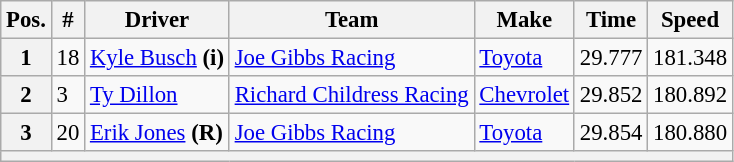<table class="wikitable" style="font-size:95%">
<tr>
<th>Pos.</th>
<th>#</th>
<th>Driver</th>
<th>Team</th>
<th>Make</th>
<th>Time</th>
<th>Speed</th>
</tr>
<tr>
<th>1</th>
<td>18</td>
<td><a href='#'>Kyle Busch</a> <strong>(i)</strong></td>
<td><a href='#'>Joe Gibbs Racing</a></td>
<td><a href='#'>Toyota</a></td>
<td>29.777</td>
<td>181.348</td>
</tr>
<tr>
<th>2</th>
<td>3</td>
<td><a href='#'>Ty Dillon</a></td>
<td><a href='#'>Richard Childress Racing</a></td>
<td><a href='#'>Chevrolet</a></td>
<td>29.852</td>
<td>180.892</td>
</tr>
<tr>
<th>3</th>
<td>20</td>
<td><a href='#'>Erik Jones</a> <strong>(R)</strong></td>
<td><a href='#'>Joe Gibbs Racing</a></td>
<td><a href='#'>Toyota</a></td>
<td>29.854</td>
<td>180.880</td>
</tr>
<tr>
<th colspan="7"></th>
</tr>
</table>
